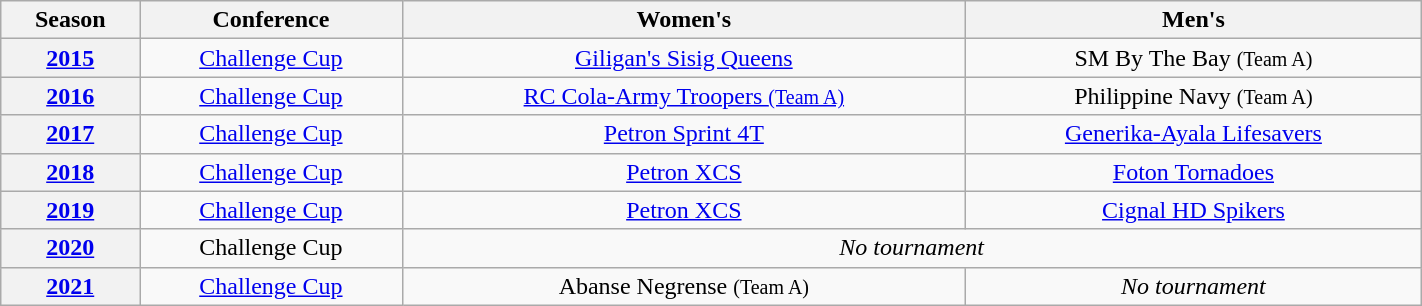<table class="wikitable" style="width:75%; text-align:center;">
<tr>
<th scope="col">Season</th>
<th scope="col">Conference</th>
<th scope="col">Women's</th>
<th scope="col">Men's</th>
</tr>
<tr>
<th scope="row"><a href='#'>2015</a></th>
<td><a href='#'>Challenge Cup</a></td>
<td><a href='#'>Giligan's Sisig Queens</a></td>
<td>SM By The Bay <small>(Team A)</small></td>
</tr>
<tr>
<th scope="row"><a href='#'>2016</a></th>
<td><a href='#'>Challenge Cup</a></td>
<td><a href='#'>RC Cola-Army Troopers <small>(Team A)</small></a></td>
<td>Philippine Navy <small>(Team A)</small></td>
</tr>
<tr>
<th scope="row"><a href='#'>2017</a></th>
<td><a href='#'>Challenge Cup</a></td>
<td><a href='#'>Petron Sprint 4T</a></td>
<td><a href='#'>Generika-Ayala Lifesavers</a></td>
</tr>
<tr>
<th scope="row"><a href='#'>2018</a></th>
<td><a href='#'>Challenge Cup</a></td>
<td><a href='#'>Petron XCS</a></td>
<td><a href='#'>Foton Tornadoes</a></td>
</tr>
<tr>
<th scope="row"><a href='#'>2019</a></th>
<td><a href='#'>Challenge Cup</a></td>
<td><a href='#'>Petron XCS</a></td>
<td><a href='#'>Cignal HD Spikers</a></td>
</tr>
<tr>
<th scope="row"><a href='#'>2020</a></th>
<td>Challenge Cup</td>
<td colspan="2"><em>No tournament</em></td>
</tr>
<tr>
<th scope="row"><a href='#'>2021</a></th>
<td><a href='#'>Challenge Cup</a></td>
<td>Abanse Negrense <small>(Team A)</small></td>
<td><em>No tournament</em></td>
</tr>
</table>
